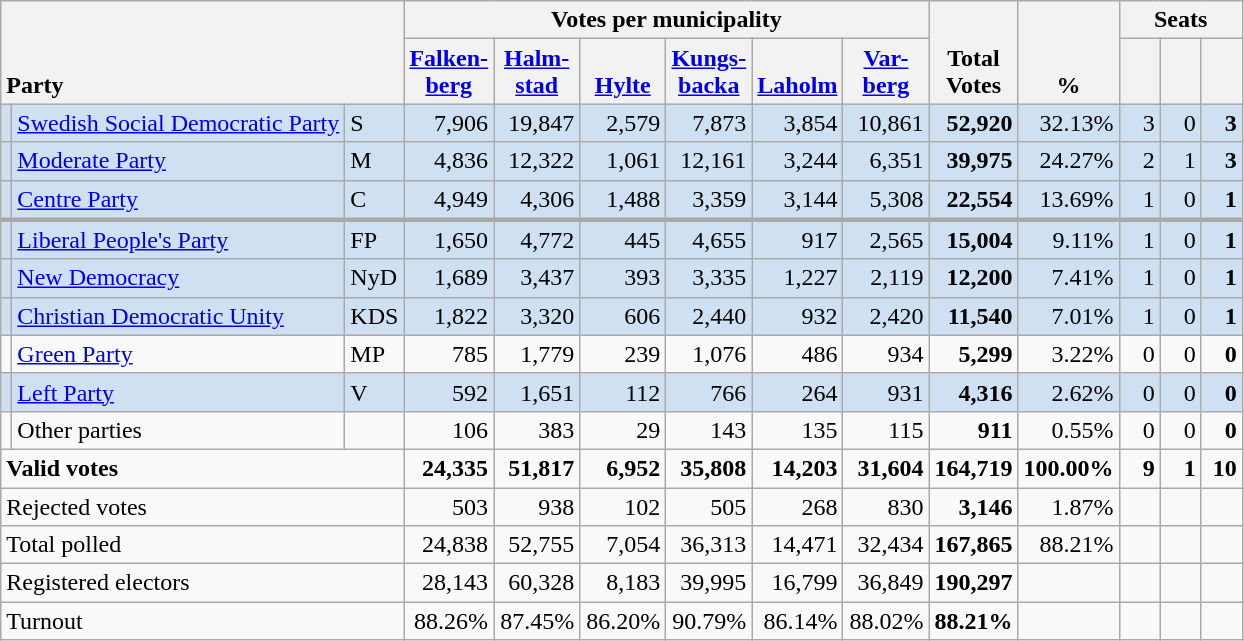<table class="wikitable" border="1" style="text-align:right;">
<tr>
<th style="text-align:left;" valign=bottom rowspan=2 colspan=3>Party</th>
<th colspan=6>Votes per municipality</th>
<th align=center valign=bottom rowspan=2 width="50">Total Votes</th>
<th align=center valign=bottom rowspan=2 width="50">%</th>
<th colspan=3>Seats</th>
</tr>
<tr>
<th align=center valign=bottom width="50"><a href='#'>Falken- berg</a></th>
<th align=center valign=bottom width="50"><a href='#'>Halm- stad</a></th>
<th align=center valign=bottom width="50"><a href='#'>Hylte</a></th>
<th align=center valign=bottom width="50"><a href='#'>Kungs- backa</a></th>
<th align=center valign=bottom width="50"><a href='#'>Laholm</a></th>
<th align=center valign=bottom width="50"><a href='#'>Var- berg</a></th>
<th align=center valign=bottom width="20"><small></small></th>
<th align=center valign=bottom width="20"><small><a href='#'></a></small></th>
<th align=center valign=bottom width="20"><small></small></th>
</tr>
<tr style="background:#CEE0F2;">
<td></td>
<td align=left style="white-space: nowrap;"><a href='#'>Swedish Social Democratic Party</a></td>
<td align=left>S</td>
<td>7,906</td>
<td>19,847</td>
<td>2,579</td>
<td>7,873</td>
<td>3,854</td>
<td>10,861</td>
<td><strong>52,920</strong></td>
<td>32.13%</td>
<td>3</td>
<td>0</td>
<td><strong>3</strong></td>
</tr>
<tr style="background:#CEE0F2;">
<td></td>
<td align=left><a href='#'>Moderate Party</a></td>
<td align=left>M</td>
<td>4,836</td>
<td>12,322</td>
<td>1,061</td>
<td>12,161</td>
<td>3,244</td>
<td>6,351</td>
<td><strong>39,975</strong></td>
<td>24.27%</td>
<td>2</td>
<td>1</td>
<td><strong>3</strong></td>
</tr>
<tr style="background:#CEE0F2;">
<td></td>
<td align=left><a href='#'>Centre Party</a></td>
<td align=left>C</td>
<td>4,949</td>
<td>4,306</td>
<td>1,488</td>
<td>3,359</td>
<td>3,144</td>
<td>5,308</td>
<td><strong>22,554</strong></td>
<td>13.69%</td>
<td>1</td>
<td>0</td>
<td><strong>1</strong></td>
</tr>
<tr style="background:#CEE0F2; border-top:3px solid darkgray;">
<td></td>
<td align=left><a href='#'>Liberal People's Party</a></td>
<td align=left>FP</td>
<td>1,650</td>
<td>4,772</td>
<td>445</td>
<td>4,655</td>
<td>917</td>
<td>2,565</td>
<td><strong>15,004</strong></td>
<td>9.11%</td>
<td>1</td>
<td>0</td>
<td><strong>1</strong></td>
</tr>
<tr style="background:#CEE0F2;">
<td></td>
<td align=left><a href='#'>New Democracy</a></td>
<td align=left>NyD</td>
<td>1,689</td>
<td>3,437</td>
<td>393</td>
<td>3,335</td>
<td>1,227</td>
<td>2,119</td>
<td><strong>12,200</strong></td>
<td>7.41%</td>
<td>1</td>
<td>0</td>
<td><strong>1</strong></td>
</tr>
<tr style="background:#CEE0F2;">
<td></td>
<td align=left><a href='#'>Christian Democratic Unity</a></td>
<td align=left>KDS</td>
<td>1,822</td>
<td>3,320</td>
<td>606</td>
<td>2,440</td>
<td>932</td>
<td>2,420</td>
<td><strong>11,540</strong></td>
<td>7.01%</td>
<td>1</td>
<td>0</td>
<td><strong>1</strong></td>
</tr>
<tr>
<td></td>
<td align=left><a href='#'>Green Party</a></td>
<td align=left>MP</td>
<td>785</td>
<td>1,779</td>
<td>239</td>
<td>1,076</td>
<td>486</td>
<td>934</td>
<td><strong>5,299</strong></td>
<td>3.22%</td>
<td>0</td>
<td>0</td>
<td><strong>0</strong></td>
</tr>
<tr style="background:#CEE0F2;">
<td></td>
<td align=left><a href='#'>Left Party</a></td>
<td align=left>V</td>
<td>592</td>
<td>1,651</td>
<td>112</td>
<td>766</td>
<td>264</td>
<td>931</td>
<td><strong>4,316</strong></td>
<td>2.62%</td>
<td>0</td>
<td>0</td>
<td><strong>0</strong></td>
</tr>
<tr>
<td></td>
<td align=left>Other parties</td>
<td></td>
<td>106</td>
<td>383</td>
<td>29</td>
<td>143</td>
<td>135</td>
<td>115</td>
<td><strong>911</strong></td>
<td>0.55%</td>
<td>0</td>
<td>0</td>
<td><strong>0</strong></td>
</tr>
<tr style="font-weight:bold">
<td align=left colspan=3>Valid votes</td>
<td>24,335</td>
<td>51,817</td>
<td>6,952</td>
<td>35,808</td>
<td>14,203</td>
<td>31,604</td>
<td>164,719</td>
<td>100.00%</td>
<td>9</td>
<td>1</td>
<td>10</td>
</tr>
<tr>
<td align=left colspan=3>Rejected votes</td>
<td>503</td>
<td>938</td>
<td>102</td>
<td>505</td>
<td>268</td>
<td>830</td>
<td><strong>3,146</strong></td>
<td>1.87%</td>
<td></td>
<td></td>
<td></td>
</tr>
<tr>
<td align=left colspan=3>Total polled</td>
<td>24,838</td>
<td>52,755</td>
<td>7,054</td>
<td>36,313</td>
<td>14,471</td>
<td>32,434</td>
<td><strong>167,865</strong></td>
<td>88.21%</td>
<td></td>
<td></td>
<td></td>
</tr>
<tr>
<td align=left colspan=3>Registered electors</td>
<td>28,143</td>
<td>60,328</td>
<td>8,183</td>
<td>39,995</td>
<td>16,799</td>
<td>36,849</td>
<td><strong>190,297</strong></td>
<td></td>
<td></td>
<td></td>
<td></td>
</tr>
<tr>
<td align=left colspan=3>Turnout</td>
<td>88.26%</td>
<td>87.45%</td>
<td>86.20%</td>
<td>90.79%</td>
<td>86.14%</td>
<td>88.02%</td>
<td><strong>88.21%</strong></td>
<td></td>
<td></td>
<td></td>
<td></td>
</tr>
</table>
